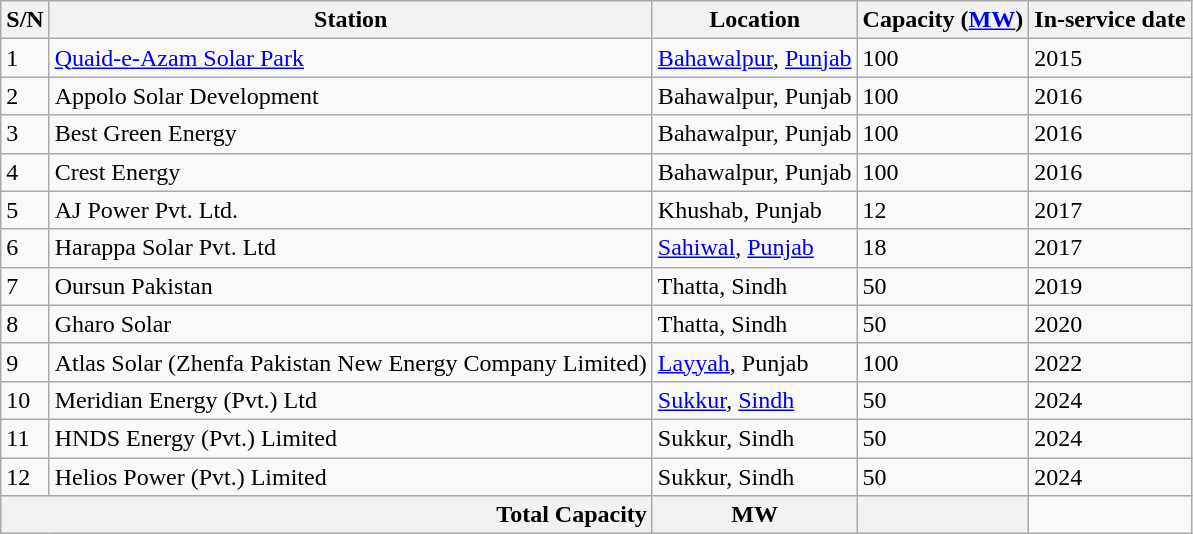<table class="wikitable sortable">
<tr>
<th>S/N</th>
<th>Station</th>
<th>Location</th>
<th>Capacity (<a href='#'>MW</a>)</th>
<th>In-service date</th>
</tr>
<tr>
<td>1</td>
<td><a href='#'>Quaid-e-Azam Solar Park</a></td>
<td><a href='#'>Bahawalpur</a>, <a href='#'>Punjab</a></td>
<td>100</td>
<td>2015</td>
</tr>
<tr>
<td>2</td>
<td>Appolo Solar Development</td>
<td>Bahawalpur, Punjab</td>
<td>100</td>
<td>2016</td>
</tr>
<tr>
<td>3</td>
<td>Best Green Energy</td>
<td>Bahawalpur, Punjab</td>
<td>100</td>
<td>2016</td>
</tr>
<tr>
<td>4</td>
<td>Crest Energy</td>
<td>Bahawalpur, Punjab</td>
<td>100</td>
<td>2016</td>
</tr>
<tr>
<td>5</td>
<td>AJ Power Pvt. Ltd.</td>
<td>Khushab, Punjab</td>
<td>12</td>
<td>2017</td>
</tr>
<tr>
<td>6</td>
<td>Harappa Solar Pvt. Ltd</td>
<td><a href='#'>Sahiwal</a>, <a href='#'>Punjab</a></td>
<td>18</td>
<td>2017</td>
</tr>
<tr>
<td>7</td>
<td>Oursun Pakistan</td>
<td>Thatta, Sindh</td>
<td>50</td>
<td>2019</td>
</tr>
<tr>
<td>8</td>
<td>Gharo Solar</td>
<td>Thatta, Sindh</td>
<td>50</td>
<td>2020</td>
</tr>
<tr>
<td>9</td>
<td>Atlas Solar (Zhenfa Pakistan New Energy Company Limited)</td>
<td><a href='#'>Layyah</a>, Punjab</td>
<td>100</td>
<td>2022</td>
</tr>
<tr>
<td>10</td>
<td>Meridian Energy (Pvt.) Ltd</td>
<td><a href='#'>Sukkur</a>, <a href='#'>Sindh</a></td>
<td>50</td>
<td>2024</td>
</tr>
<tr>
<td>11</td>
<td>HNDS Energy (Pvt.) Limited</td>
<td>Sukkur, Sindh</td>
<td>50</td>
<td>2024</td>
</tr>
<tr>
<td>12</td>
<td>Helios Power (Pvt.) Limited</td>
<td>Sukkur, Sindh</td>
<td>50</td>
<td>2024</td>
</tr>
<tr>
<th colspan="2" style="text-align:right;"><strong>Total Capacity</strong></th>
<th style="text-align:center;"><strong> MW</strong></th>
<th></th>
</tr>
</table>
